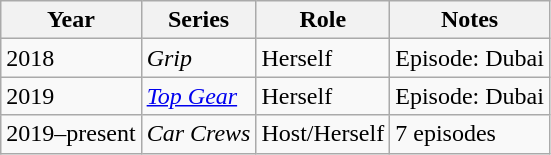<table class="wikitable sortable">
<tr>
<th>Year</th>
<th>Series</th>
<th>Role</th>
<th class="unsortable">Notes</th>
</tr>
<tr>
<td>2018</td>
<td><em>Grip</em></td>
<td>Herself</td>
<td>Episode: Dubai</td>
</tr>
<tr>
<td>2019</td>
<td><em><a href='#'>Top Gear</a></em></td>
<td>Herself</td>
<td>Episode: Dubai</td>
</tr>
<tr>
<td>2019–present</td>
<td><em>Car Crews</em></td>
<td>Host/Herself</td>
<td>7 episodes</td>
</tr>
</table>
